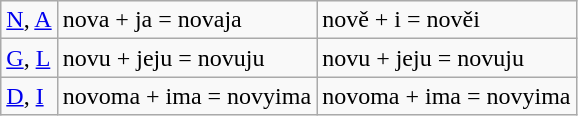<table class="wikitable">
<tr>
<td><a href='#'>N</a>, <a href='#'>A</a></td>
<td>nova + ja = novaja</td>
<td>nově + i = nověi</td>
</tr>
<tr>
<td><a href='#'>G</a>, <a href='#'>L</a></td>
<td>novu + jeju = novuju</td>
<td>novu + jeju = novuju</td>
</tr>
<tr>
<td><a href='#'>D</a>, <a href='#'>I</a></td>
<td>novoma + ima = novyima</td>
<td>novoma + ima = novyima</td>
</tr>
</table>
